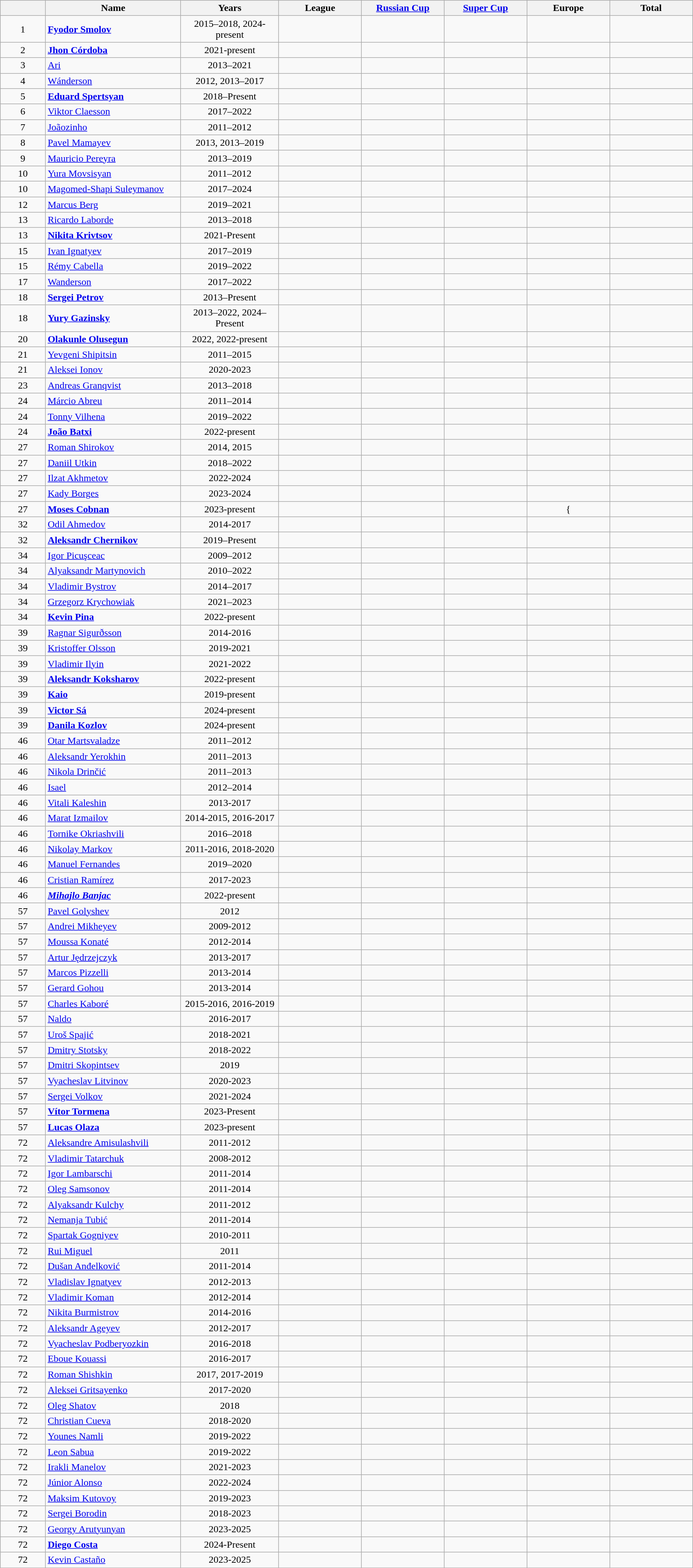<table class="wikitable sortable" style="text-align: center;" width = 90%;>
<tr>
<th width=6%></th>
<th width=18%>Name</th>
<th width=13%>Years</th>
<th width=11%>League</th>
<th width=11%><a href='#'>Russian Cup</a></th>
<th width=11%><a href='#'>Super Cup</a></th>
<th width=11%>Europe</th>
<th width=11%>Total</th>
</tr>
<tr>
<td>1</td>
<td align="left"> <strong><a href='#'>Fyodor Smolov</a></strong></td>
<td>2015–2018, 2024-present</td>
<td></td>
<td></td>
<td></td>
<td></td>
<td></td>
</tr>
<tr>
<td>2</td>
<td align="left"> <strong><a href='#'>Jhon Córdoba</a></strong></td>
<td>2021-present</td>
<td></td>
<td></td>
<td></td>
<td></td>
<td></td>
</tr>
<tr>
<td>3</td>
<td align="left"> <a href='#'>Ari</a></td>
<td>2013–2021</td>
<td></td>
<td></td>
<td></td>
<td></td>
<td></td>
</tr>
<tr>
<td>4</td>
<td align="left"> <a href='#'>Wánderson</a></td>
<td>2012, 2013–2017</td>
<td></td>
<td></td>
<td></td>
<td></td>
<td></td>
</tr>
<tr>
<td>5</td>
<td align="left"> <strong><a href='#'>Eduard Spertsyan</a></strong></td>
<td>2018–Present</td>
<td></td>
<td></td>
<td></td>
<td></td>
<td></td>
</tr>
<tr>
<td>6</td>
<td align="left"> <a href='#'>Viktor Claesson</a></td>
<td>2017–2022</td>
<td></td>
<td></td>
<td></td>
<td></td>
<td></td>
</tr>
<tr>
<td>7</td>
<td align="left"> <a href='#'>Joãozinho</a></td>
<td>2011–2012</td>
<td></td>
<td></td>
<td></td>
<td></td>
<td></td>
</tr>
<tr>
<td>8</td>
<td align="left"> <a href='#'>Pavel Mamayev</a></td>
<td>2013, 2013–2019</td>
<td></td>
<td></td>
<td></td>
<td></td>
<td></td>
</tr>
<tr>
<td>9</td>
<td align="left"> <a href='#'>Mauricio Pereyra</a></td>
<td>2013–2019</td>
<td></td>
<td></td>
<td></td>
<td></td>
<td></td>
</tr>
<tr>
<td>10</td>
<td align="left"> <a href='#'>Yura Movsisyan</a></td>
<td>2011–2012</td>
<td></td>
<td></td>
<td></td>
<td></td>
<td></td>
</tr>
<tr>
<td>10</td>
<td align="left"> <a href='#'>Magomed-Shapi Suleymanov</a></td>
<td>2017–2024</td>
<td></td>
<td></td>
<td></td>
<td></td>
<td></td>
</tr>
<tr>
<td>12</td>
<td align="left"> <a href='#'>Marcus Berg</a></td>
<td>2019–2021</td>
<td></td>
<td></td>
<td></td>
<td></td>
<td></td>
</tr>
<tr>
<td>13</td>
<td align="left"> <a href='#'>Ricardo Laborde</a></td>
<td>2013–2018</td>
<td></td>
<td></td>
<td></td>
<td></td>
<td></td>
</tr>
<tr>
<td>13</td>
<td align="left"> <strong><a href='#'>Nikita Krivtsov</a></strong></td>
<td>2021-Present</td>
<td></td>
<td></td>
<td></td>
<td></td>
<td></td>
</tr>
<tr>
<td>15</td>
<td align="left"> <a href='#'>Ivan Ignatyev</a></td>
<td>2017–2019</td>
<td></td>
<td></td>
<td></td>
<td></td>
<td></td>
</tr>
<tr>
<td>15</td>
<td align="left"> <a href='#'>Rémy Cabella</a></td>
<td>2019–2022</td>
<td></td>
<td></td>
<td></td>
<td></td>
<td></td>
</tr>
<tr>
<td>17</td>
<td align="left"> <a href='#'>Wanderson</a></td>
<td>2017–2022</td>
<td></td>
<td></td>
<td></td>
<td></td>
<td></td>
</tr>
<tr>
<td>18</td>
<td align="left"> <strong><a href='#'>Sergei Petrov</a></strong></td>
<td>2013–Present</td>
<td></td>
<td></td>
<td></td>
<td></td>
<td></td>
</tr>
<tr>
<td>18</td>
<td align="left"> <strong><a href='#'>Yury Gazinsky</a></strong></td>
<td>2013–2022, 2024–Present</td>
<td></td>
<td></td>
<td></td>
<td></td>
<td></td>
</tr>
<tr>
<td>20</td>
<td align="left"> <strong><a href='#'>Olakunle Olusegun</a></strong></td>
<td>2022, 2022-present</td>
<td></td>
<td></td>
<td></td>
<td></td>
<td></td>
</tr>
<tr>
<td>21</td>
<td align="left"> <a href='#'>Yevgeni Shipitsin</a></td>
<td>2011–2015</td>
<td></td>
<td></td>
<td></td>
<td></td>
<td></td>
</tr>
<tr>
<td>21</td>
<td align="left"> <a href='#'>Aleksei Ionov</a></td>
<td>2020-2023</td>
<td></td>
<td></td>
<td></td>
<td></td>
<td></td>
</tr>
<tr>
<td>23</td>
<td align="left"> <a href='#'>Andreas Granqvist</a></td>
<td>2013–2018</td>
<td></td>
<td></td>
<td></td>
<td></td>
<td></td>
</tr>
<tr>
<td>24</td>
<td align="left"> <a href='#'>Márcio Abreu</a></td>
<td>2011–2014</td>
<td></td>
<td></td>
<td></td>
<td></td>
<td></td>
</tr>
<tr>
<td>24</td>
<td align="left"> <a href='#'>Tonny Vilhena</a></td>
<td>2019–2022</td>
<td></td>
<td></td>
<td></td>
<td></td>
<td></td>
</tr>
<tr>
<td>24</td>
<td align="left"> <strong><a href='#'>João Batxi</a></strong></td>
<td>2022-present</td>
<td></td>
<td></td>
<td></td>
<td></td>
<td></td>
</tr>
<tr>
<td>27</td>
<td align="left"> <a href='#'>Roman Shirokov</a></td>
<td>2014, 2015</td>
<td></td>
<td></td>
<td></td>
<td></td>
<td></td>
</tr>
<tr>
<td>27</td>
<td align="left"> <a href='#'>Daniil Utkin</a></td>
<td>2018–2022</td>
<td></td>
<td></td>
<td></td>
<td></td>
<td></td>
</tr>
<tr>
<td>27</td>
<td align="left"> <a href='#'>Ilzat Akhmetov</a></td>
<td>2022-2024</td>
<td></td>
<td></td>
<td></td>
<td></td>
<td></td>
</tr>
<tr>
<td>27</td>
<td align="left"> <a href='#'>Kady Borges</a></td>
<td>2023-2024</td>
<td></td>
<td></td>
<td></td>
<td></td>
<td></td>
</tr>
<tr>
<td>27</td>
<td align="left"> <strong><a href='#'>Moses Cobnan</a></strong></td>
<td>2023-present</td>
<td></td>
<td></td>
<td></td>
<td>{</td>
<td></td>
</tr>
<tr>
<td>32</td>
<td align="left"> <a href='#'>Odil Ahmedov</a></td>
<td>2014-2017</td>
<td></td>
<td></td>
<td></td>
<td></td>
<td></td>
</tr>
<tr>
<td>32</td>
<td align="left"> <strong><a href='#'>Aleksandr Chernikov</a></strong></td>
<td>2019–Present</td>
<td></td>
<td></td>
<td></td>
<td></td>
<td></td>
</tr>
<tr>
<td>34</td>
<td align="left"> <a href='#'>Igor Picuşceac</a></td>
<td>2009–2012</td>
<td></td>
<td></td>
<td></td>
<td></td>
<td></td>
</tr>
<tr>
<td>34</td>
<td align="left"> <a href='#'>Alyaksandr Martynovich</a></td>
<td>2010–2022</td>
<td></td>
<td></td>
<td></td>
<td></td>
<td></td>
</tr>
<tr>
<td>34</td>
<td align="left"> <a href='#'>Vladimir Bystrov</a></td>
<td>2014–2017</td>
<td></td>
<td></td>
<td></td>
<td></td>
<td></td>
</tr>
<tr>
<td>34</td>
<td align="left"> <a href='#'>Grzegorz Krychowiak</a></td>
<td>2021–2023</td>
<td></td>
<td></td>
<td></td>
<td></td>
<td></td>
</tr>
<tr>
<td>34</td>
<td align="left"> <strong><a href='#'>Kevin Pina</a></strong></td>
<td>2022-present</td>
<td></td>
<td></td>
<td></td>
<td></td>
<td></td>
</tr>
<tr>
<td>39</td>
<td align="left"> <a href='#'>Ragnar Sigurðsson</a></td>
<td>2014-2016</td>
<td></td>
<td></td>
<td></td>
<td></td>
<td></td>
</tr>
<tr>
<td>39</td>
<td align="left"> <a href='#'>Kristoffer Olsson</a></td>
<td>2019-2021</td>
<td></td>
<td></td>
<td></td>
<td></td>
<td></td>
</tr>
<tr>
<td>39</td>
<td align="left"> <a href='#'>Vladimir Ilyin</a></td>
<td>2021-2022</td>
<td></td>
<td></td>
<td></td>
<td></td>
<td></td>
</tr>
<tr>
<td>39</td>
<td align="left"> <strong><a href='#'>Aleksandr Koksharov</a></strong></td>
<td>2022-present</td>
<td></td>
<td></td>
<td></td>
<td></td>
<td></td>
</tr>
<tr>
<td>39</td>
<td align="left"> <strong><a href='#'>Kaio</a></strong></td>
<td>2019-present</td>
<td></td>
<td></td>
<td></td>
<td></td>
<td></td>
</tr>
<tr>
<td>39</td>
<td align="left"> <strong><a href='#'>Victor Sá</a></strong></td>
<td>2024-present</td>
<td></td>
<td></td>
<td></td>
<td></td>
<td></td>
</tr>
<tr>
<td>39</td>
<td align="left"> <strong><a href='#'>Danila Kozlov</a></strong></td>
<td>2024-present</td>
<td></td>
<td></td>
<td></td>
<td></td>
<td></td>
</tr>
<tr>
<td>46</td>
<td align="left"> <a href='#'>Otar Martsvaladze</a></td>
<td>2011–2012</td>
<td></td>
<td></td>
<td></td>
<td></td>
<td></td>
</tr>
<tr>
<td>46</td>
<td align="left"> <a href='#'>Aleksandr Yerokhin</a></td>
<td>2011–2013</td>
<td></td>
<td></td>
<td></td>
<td></td>
<td></td>
</tr>
<tr>
<td>46</td>
<td align="left"> <a href='#'>Nikola Drinčić</a></td>
<td>2011–2013</td>
<td></td>
<td></td>
<td></td>
<td></td>
<td></td>
</tr>
<tr>
<td>46</td>
<td align="left"> <a href='#'>Isael</a></td>
<td>2012–2014</td>
<td></td>
<td></td>
<td></td>
<td></td>
<td></td>
</tr>
<tr>
<td>46</td>
<td align="left"> <a href='#'>Vitali Kaleshin</a></td>
<td>2013-2017</td>
<td></td>
<td></td>
<td></td>
<td></td>
<td></td>
</tr>
<tr>
<td>46</td>
<td align="left"> <a href='#'>Marat Izmailov</a></td>
<td>2014-2015, 2016-2017</td>
<td></td>
<td></td>
<td></td>
<td></td>
<td></td>
</tr>
<tr>
<td>46</td>
<td align="left"> <a href='#'>Tornike Okriashvili</a></td>
<td>2016–2018</td>
<td></td>
<td></td>
<td></td>
<td></td>
<td></td>
</tr>
<tr>
<td>46</td>
<td align="left"> <a href='#'>Nikolay Markov</a></td>
<td>2011-2016, 2018-2020</td>
<td></td>
<td></td>
<td></td>
<td></td>
<td></td>
</tr>
<tr>
<td>46</td>
<td align="left"> <a href='#'>Manuel Fernandes</a></td>
<td>2019–2020</td>
<td></td>
<td></td>
<td></td>
<td></td>
<td></td>
</tr>
<tr>
<td>46</td>
<td align="left"> <a href='#'>Cristian Ramírez</a></td>
<td>2017-2023</td>
<td></td>
<td></td>
<td></td>
<td></td>
<td></td>
</tr>
<tr>
<td>46</td>
<td align="left"> <strong><em><a href='#'>Mihajlo Banjac</a></em></strong></td>
<td>2022-present</td>
<td></td>
<td></td>
<td></td>
<td></td>
<td></td>
</tr>
<tr>
<td>57</td>
<td align="left"> <a href='#'>Pavel Golyshev</a></td>
<td>2012</td>
<td></td>
<td></td>
<td></td>
<td></td>
<td></td>
</tr>
<tr>
<td>57</td>
<td align="left"> <a href='#'>Andrei Mikheyev</a></td>
<td>2009-2012</td>
<td></td>
<td></td>
<td></td>
<td></td>
<td></td>
</tr>
<tr>
<td>57</td>
<td align="left"> <a href='#'>Moussa Konaté</a></td>
<td>2012-2014</td>
<td></td>
<td></td>
<td></td>
<td></td>
<td></td>
</tr>
<tr>
<td>57</td>
<td align="left"> <a href='#'>Artur Jędrzejczyk</a></td>
<td>2013-2017</td>
<td></td>
<td></td>
<td></td>
<td></td>
<td></td>
</tr>
<tr>
<td>57</td>
<td align="left"> <a href='#'>Marcos Pizzelli</a></td>
<td>2013-2014</td>
<td></td>
<td></td>
<td></td>
<td></td>
<td></td>
</tr>
<tr>
<td>57</td>
<td align="left"> <a href='#'>Gerard Gohou</a></td>
<td>2013-2014</td>
<td></td>
<td></td>
<td></td>
<td></td>
<td></td>
</tr>
<tr>
<td>57</td>
<td align="left"> <a href='#'>Charles Kaboré</a></td>
<td>2015-2016, 2016-2019</td>
<td></td>
<td></td>
<td></td>
<td></td>
<td></td>
</tr>
<tr>
<td>57</td>
<td align="left"> <a href='#'>Naldo</a></td>
<td>2016-2017</td>
<td></td>
<td></td>
<td></td>
<td></td>
<td></td>
</tr>
<tr>
<td>57</td>
<td align="left"> <a href='#'>Uroš Spajić</a></td>
<td>2018-2021</td>
<td></td>
<td></td>
<td></td>
<td></td>
<td></td>
</tr>
<tr>
<td>57</td>
<td align="left"> <a href='#'>Dmitry Stotsky</a></td>
<td>2018-2022</td>
<td></td>
<td></td>
<td></td>
<td></td>
<td></td>
</tr>
<tr>
<td>57</td>
<td align="left"> <a href='#'>Dmitri Skopintsev</a></td>
<td>2019</td>
<td></td>
<td></td>
<td></td>
<td></td>
<td></td>
</tr>
<tr>
<td>57</td>
<td align="left"> <a href='#'>Vyacheslav Litvinov</a></td>
<td>2020-2023</td>
<td></td>
<td></td>
<td></td>
<td></td>
<td></td>
</tr>
<tr>
<td>57</td>
<td align="left"> <a href='#'>Sergei Volkov</a></td>
<td>2021-2024</td>
<td></td>
<td></td>
<td></td>
<td></td>
<td></td>
</tr>
<tr>
<td>57</td>
<td align="left"> <strong><a href='#'>Vítor Tormena</a></strong></td>
<td>2023-Present</td>
<td></td>
<td></td>
<td></td>
<td></td>
<td></td>
</tr>
<tr>
<td>57</td>
<td align="left"> <strong><a href='#'>Lucas Olaza</a></strong></td>
<td>2023-present</td>
<td></td>
<td></td>
<td></td>
<td></td>
<td></td>
</tr>
<tr>
<td>72</td>
<td align="left"> <a href='#'>Aleksandre Amisulashvili</a></td>
<td>2011-2012</td>
<td></td>
<td></td>
<td></td>
<td></td>
<td></td>
</tr>
<tr>
<td>72</td>
<td align="left"> <a href='#'>Vladimir Tatarchuk</a></td>
<td>2008-2012</td>
<td></td>
<td></td>
<td></td>
<td></td>
<td></td>
</tr>
<tr>
<td>72</td>
<td align="left"> <a href='#'>Igor Lambarschi</a></td>
<td>2011-2014</td>
<td></td>
<td></td>
<td></td>
<td></td>
<td></td>
</tr>
<tr>
<td>72</td>
<td align="left"> <a href='#'>Oleg Samsonov</a></td>
<td>2011-2014</td>
<td></td>
<td></td>
<td></td>
<td></td>
<td></td>
</tr>
<tr>
<td>72</td>
<td align="left"> <a href='#'>Alyaksandr Kulchy</a></td>
<td>2011-2012</td>
<td></td>
<td></td>
<td></td>
<td></td>
<td></td>
</tr>
<tr>
<td>72</td>
<td align="left"> <a href='#'>Nemanja Tubić</a></td>
<td>2011-2014</td>
<td></td>
<td></td>
<td></td>
<td></td>
<td></td>
</tr>
<tr>
<td>72</td>
<td align="left"> <a href='#'>Spartak Gogniyev</a></td>
<td>2010-2011</td>
<td></td>
<td></td>
<td></td>
<td></td>
<td></td>
</tr>
<tr>
<td>72</td>
<td align="left"> <a href='#'>Rui Miguel</a></td>
<td>2011</td>
<td></td>
<td></td>
<td></td>
<td></td>
<td></td>
</tr>
<tr>
<td>72</td>
<td align="left"> <a href='#'>Dušan Anđelković</a></td>
<td>2011-2014</td>
<td></td>
<td></td>
<td></td>
<td></td>
<td></td>
</tr>
<tr>
<td>72</td>
<td align="left"> <a href='#'>Vladislav Ignatyev</a></td>
<td>2012-2013</td>
<td></td>
<td></td>
<td></td>
<td></td>
<td></td>
</tr>
<tr>
<td>72</td>
<td align="left"> <a href='#'>Vladimir Koman</a></td>
<td>2012-2014</td>
<td></td>
<td></td>
<td></td>
<td></td>
<td></td>
</tr>
<tr>
<td>72</td>
<td align="left"> <a href='#'>Nikita Burmistrov</a></td>
<td>2014-2016</td>
<td></td>
<td></td>
<td></td>
<td></td>
<td></td>
</tr>
<tr>
<td>72</td>
<td align="left"> <a href='#'>Aleksandr Ageyev</a></td>
<td>2012-2017</td>
<td></td>
<td></td>
<td></td>
<td></td>
<td></td>
</tr>
<tr>
<td>72</td>
<td align="left"> <a href='#'>Vyacheslav Podberyozkin</a></td>
<td>2016-2018</td>
<td></td>
<td></td>
<td></td>
<td></td>
<td></td>
</tr>
<tr>
<td>72</td>
<td align="left"> <a href='#'>Eboue Kouassi</a></td>
<td>2016-2017</td>
<td></td>
<td></td>
<td></td>
<td></td>
<td></td>
</tr>
<tr>
<td>72</td>
<td align="left"> <a href='#'>Roman Shishkin</a></td>
<td>2017, 2017-2019</td>
<td></td>
<td></td>
<td></td>
<td></td>
<td></td>
</tr>
<tr>
<td>72</td>
<td align="left"> <a href='#'>Aleksei Gritsayenko</a></td>
<td>2017-2020</td>
<td></td>
<td></td>
<td></td>
<td></td>
<td></td>
</tr>
<tr>
<td>72</td>
<td align="left"> <a href='#'>Oleg Shatov</a></td>
<td>2018</td>
<td></td>
<td></td>
<td></td>
<td></td>
<td></td>
</tr>
<tr>
<td>72</td>
<td align="left"> <a href='#'>Christian Cueva</a></td>
<td>2018-2020</td>
<td></td>
<td></td>
<td></td>
<td></td>
<td></td>
</tr>
<tr>
<td>72</td>
<td align="left"> <a href='#'>Younes Namli</a></td>
<td>2019-2022</td>
<td></td>
<td></td>
<td></td>
<td></td>
<td></td>
</tr>
<tr>
<td>72</td>
<td align="left"> <a href='#'>Leon Sabua</a></td>
<td>2019-2022</td>
<td></td>
<td></td>
<td></td>
<td></td>
<td></td>
</tr>
<tr>
<td>72</td>
<td align="left"> <a href='#'>Irakli Manelov</a></td>
<td>2021-2023</td>
<td></td>
<td></td>
<td></td>
<td></td>
<td></td>
</tr>
<tr>
<td>72</td>
<td align="left"> <a href='#'>Júnior Alonso</a></td>
<td>2022-2024</td>
<td></td>
<td></td>
<td></td>
<td></td>
<td></td>
</tr>
<tr>
<td>72</td>
<td align="left"> <a href='#'>Maksim Kutovoy</a></td>
<td>2019-2023</td>
<td></td>
<td></td>
<td></td>
<td></td>
<td></td>
</tr>
<tr>
<td>72</td>
<td align="left"> <a href='#'>Sergei Borodin</a></td>
<td>2018-2023</td>
<td></td>
<td></td>
<td></td>
<td></td>
<td></td>
</tr>
<tr>
<td>72</td>
<td align="left"> <a href='#'>Georgy Arutyunyan</a></td>
<td>2023-2025</td>
<td></td>
<td></td>
<td></td>
<td></td>
<td></td>
</tr>
<tr>
<td>72</td>
<td align="left"> <strong><a href='#'>Diego Costa</a></strong></td>
<td>2024-Present</td>
<td></td>
<td></td>
<td></td>
<td></td>
<td></td>
</tr>
<tr>
<td>72</td>
<td align="left"> <a href='#'>Kevin Castaño</a></td>
<td>2023-2025</td>
<td></td>
<td></td>
<td></td>
<td></td>
<td></td>
</tr>
</table>
